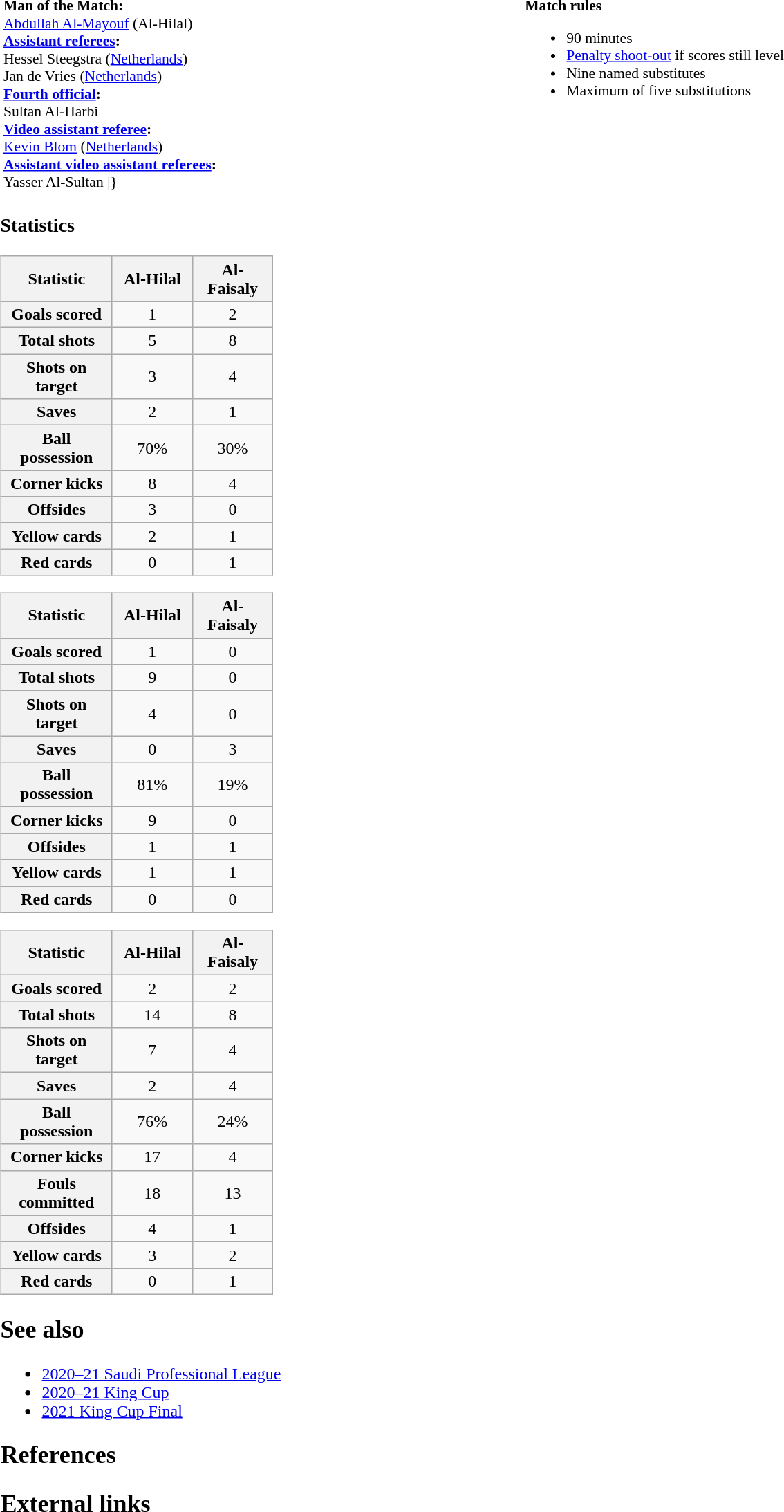<table width="100%">
<tr>
<td valign="top" width="40%"><br><table width=100% style="font-size:90%">
<tr>
<td><br><strong>Man of the Match:</strong>
<br><a href='#'>Abdullah Al-Mayouf</a> (Al-Hilal)<br><strong><a href='#'>Assistant referees</a>:</strong>
<br>Hessel Steegstra (<a href='#'>Netherlands</a>)<br>Jan de Vries (<a href='#'>Netherlands</a>)
<br><strong><a href='#'>Fourth official</a>:</strong>
<br>Sultan Al-Harbi
<br><strong><a href='#'>Video assistant referee</a>:</strong>
<br><a href='#'>Kevin Blom</a> (<a href='#'>Netherlands</a>)
<br><strong><a href='#'>Assistant video assistant referees</a>:</strong>
<br>Yasser Al-Sultan
<includeonly>|}</includeonly></td>
<td style="width:60%;vertical-align:top"><br><strong>Match rules</strong><ul><li>90 minutes</li><li><a href='#'>Penalty shoot-out</a> if scores still level</li><li>Nine named substitutes</li><li>Maximum of five substitutions</li></ul></td>
</tr>
</table>
<h3>Statistics</h3>
<table class="wikitable plainrowheaders" style="text-align:center">
<tr>
<th scope="col" style="width:100px">Statistic</th>
<th scope="col" style="width:70px">Al-Hilal</th>
<th scope="col" style="width:70px">Al-Faisaly</th>
</tr>
<tr>
<th scope=row>Goals scored</th>
<td>1</td>
<td>2</td>
</tr>
<tr>
<th scope=row>Total shots</th>
<td>5</td>
<td>8</td>
</tr>
<tr>
<th scope=row>Shots on target</th>
<td>3</td>
<td>4</td>
</tr>
<tr>
<th scope=row>Saves</th>
<td>2</td>
<td>1</td>
</tr>
<tr>
<th scope=row>Ball possession</th>
<td>70%</td>
<td>30%</td>
</tr>
<tr>
<th scope=row>Corner kicks</th>
<td>8</td>
<td>4</td>
</tr>
<tr>
<th scope=row>Offsides</th>
<td>3</td>
<td>0</td>
</tr>
<tr>
<th scope=row>Yellow cards</th>
<td>2</td>
<td>1</td>
</tr>
<tr>
<th scope=row>Red cards</th>
<td>0</td>
<td>1</td>
</tr>
</table>
<table class="wikitable plainrowheaders" style="text-align:center">
<tr>
<th scope="col" style="width:100px">Statistic</th>
<th scope="col" style="width:70px">Al-Hilal</th>
<th scope="col" style="width:70px">Al-Faisaly</th>
</tr>
<tr>
<th scope=row>Goals scored</th>
<td>1</td>
<td>0</td>
</tr>
<tr>
<th scope=row>Total shots</th>
<td>9</td>
<td>0</td>
</tr>
<tr>
<th scope=row>Shots on target</th>
<td>4</td>
<td>0</td>
</tr>
<tr>
<th scope=row>Saves</th>
<td>0</td>
<td>3</td>
</tr>
<tr>
<th scope=row>Ball possession</th>
<td>81%</td>
<td>19%</td>
</tr>
<tr>
<th scope=row>Corner kicks</th>
<td>9</td>
<td>0</td>
</tr>
<tr>
<th scope=row>Offsides</th>
<td>1</td>
<td>1</td>
</tr>
<tr>
<th scope=row>Yellow cards</th>
<td>1</td>
<td>1</td>
</tr>
<tr>
<th scope=row>Red cards</th>
<td>0</td>
<td>0</td>
</tr>
</table>
<table class="wikitable plainrowheaders" style="text-align:center">
<tr>
<th scope="col" style="width:100px">Statistic</th>
<th scope="col" style="width:70px">Al-Hilal</th>
<th scope="col" style="width:70px">Al-Faisaly</th>
</tr>
<tr>
<th scope=row>Goals scored</th>
<td>2</td>
<td>2</td>
</tr>
<tr>
<th scope=row>Total shots</th>
<td>14</td>
<td>8</td>
</tr>
<tr>
<th scope=row>Shots on target</th>
<td>7</td>
<td>4</td>
</tr>
<tr>
<th scope=row>Saves</th>
<td>2</td>
<td>4</td>
</tr>
<tr>
<th scope=row>Ball possession</th>
<td>76%</td>
<td>24%</td>
</tr>
<tr>
<th scope=row>Corner kicks</th>
<td>17</td>
<td>4</td>
</tr>
<tr>
<th scope=row>Fouls committed</th>
<td>18</td>
<td>13</td>
</tr>
<tr>
<th scope=row>Offsides</th>
<td>4</td>
<td>1</td>
</tr>
<tr>
<th scope=row>Yellow cards</th>
<td>3</td>
<td>2</td>
</tr>
<tr>
<th scope=row>Red cards</th>
<td>0</td>
<td>1</td>
</tr>
</table>
<h2>See also</h2><ul><li><a href='#'>2020–21 Saudi Professional League</a></li><li><a href='#'>2020–21 King Cup</a></li><li><a href='#'>2021 King Cup Final</a></li></ul><h2>References</h2><h2>External links</h2>

<br>





</td>
</tr>
</table>
